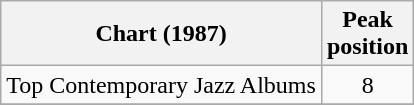<table class="wikitable">
<tr>
<th>Chart (1987)</th>
<th>Peak<br>position</th>
</tr>
<tr>
<td>Top Contemporary Jazz Albums</td>
<td align="center">8</td>
</tr>
<tr>
</tr>
</table>
